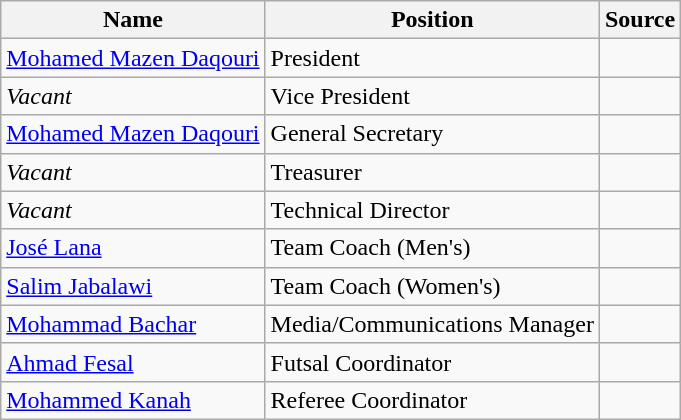<table class="wikitable">
<tr>
<th>Name</th>
<th>Position</th>
<th>Source</th>
</tr>
<tr>
<td> <a href='#'>Mohamed Mazen Daqouri</a></td>
<td>President</td>
<td></td>
</tr>
<tr>
<td> <em>Vacant</em></td>
<td>Vice President</td>
<td></td>
</tr>
<tr>
<td> <a href='#'>Mohamed Mazen Daqouri</a></td>
<td>General Secretary</td>
<td></td>
</tr>
<tr>
<td> <em>Vacant</em></td>
<td>Treasurer</td>
<td></td>
</tr>
<tr>
<td> <em>Vacant</em></td>
<td>Technical Director</td>
<td></td>
</tr>
<tr>
<td> <a href='#'>José Lana</a></td>
<td>Team Coach (Men's)</td>
<td></td>
</tr>
<tr>
<td> <a href='#'>Salim Jabalawi</a></td>
<td>Team Coach (Women's)</td>
<td></td>
</tr>
<tr>
<td> <a href='#'>Mohammad Bachar</a></td>
<td>Media/Communications Manager</td>
<td></td>
</tr>
<tr>
<td> <a href='#'>Ahmad Fesal</a></td>
<td>Futsal Coordinator</td>
<td></td>
</tr>
<tr>
<td> <a href='#'>Mohammed Kanah</a></td>
<td>Referee Coordinator</td>
<td></td>
</tr>
</table>
